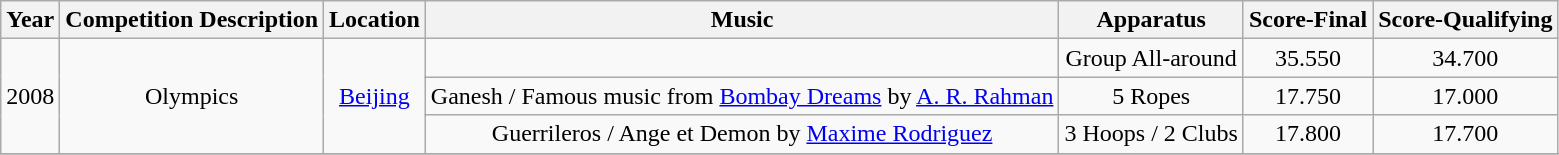<table class="wikitable" style="text-align:center">
<tr>
<th>Year</th>
<th>Competition Description</th>
<th>Location</th>
<th>Music </th>
<th>Apparatus</th>
<th>Score-Final</th>
<th>Score-Qualifying</th>
</tr>
<tr>
<td rowspan="3">2008</td>
<td rowspan="3">Olympics</td>
<td rowspan="3"><a href='#'>Beijing</a></td>
<td></td>
<td>Group All-around</td>
<td>35.550</td>
<td>34.700</td>
</tr>
<tr>
<td>Ganesh / Famous music from <a href='#'>Bombay Dreams</a> by <a href='#'>A. R. Rahman</a></td>
<td>5 Ropes</td>
<td>17.750</td>
<td>17.000</td>
</tr>
<tr>
<td>Guerrileros / Ange et Demon by <a href='#'>Maxime Rodriguez</a></td>
<td>3 Hoops / 2 Clubs</td>
<td>17.800</td>
<td>17.700</td>
</tr>
<tr>
</tr>
</table>
